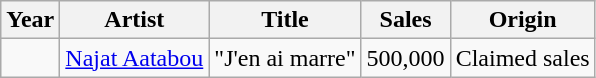<table class="wikitable">
<tr>
<th>Year</th>
<th>Artist</th>
<th>Title</th>
<th>Sales</th>
<th>Origin</th>
</tr>
<tr>
<td></td>
<td><a href='#'>Najat Aatabou</a></td>
<td>"J'en ai marre"</td>
<td>500,000</td>
<td>Claimed sales</td>
</tr>
</table>
